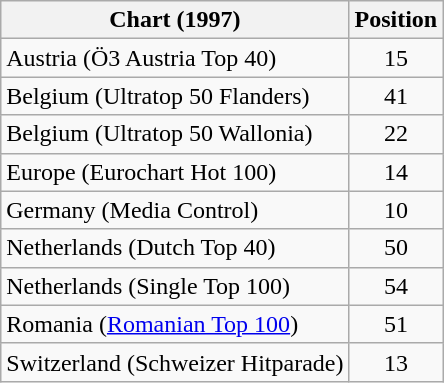<table class="wikitable sortable plainrowheaders" style="text-align:center">
<tr>
<th scope="col">Chart (1997)</th>
<th scope="col">Position</th>
</tr>
<tr>
<td align="left">Austria (Ö3 Austria Top 40)</td>
<td align="center">15</td>
</tr>
<tr>
<td align="left">Belgium (Ultratop 50 Flanders)</td>
<td align="center">41</td>
</tr>
<tr>
<td align="left">Belgium (Ultratop 50 Wallonia)</td>
<td align="center">22</td>
</tr>
<tr>
<td align="left">Europe (Eurochart Hot 100)</td>
<td align="center">14</td>
</tr>
<tr>
<td align="left">Germany (Media Control)</td>
<td align="center">10</td>
</tr>
<tr>
<td align="left">Netherlands (Dutch Top 40)</td>
<td align="center">50</td>
</tr>
<tr>
<td align="left">Netherlands (Single Top 100)</td>
<td align="center">54</td>
</tr>
<tr>
<td align="left">Romania (<a href='#'>Romanian Top 100</a>)</td>
<td align="center">51</td>
</tr>
<tr>
<td align="left">Switzerland (Schweizer Hitparade)</td>
<td align="center">13</td>
</tr>
</table>
